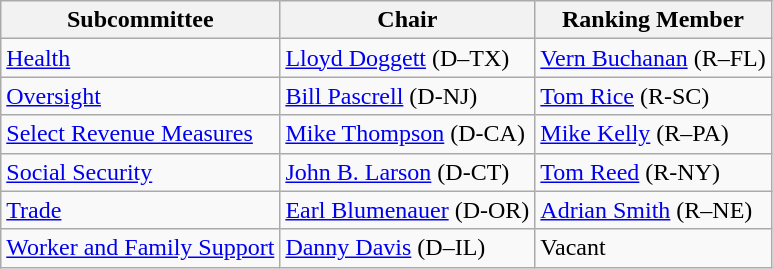<table class="wikitable">
<tr>
<th>Subcommittee</th>
<th>Chair</th>
<th>Ranking Member</th>
</tr>
<tr>
<td><a href='#'>Health</a></td>
<td><a href='#'>Lloyd Doggett</a> (D–TX)</td>
<td><a href='#'>Vern Buchanan</a> (R–FL)</td>
</tr>
<tr>
<td><a href='#'>Oversight</a></td>
<td><a href='#'>Bill Pascrell</a> (D-NJ)</td>
<td><a href='#'>Tom Rice</a> (R-SC)</td>
</tr>
<tr>
<td><a href='#'>Select Revenue Measures</a></td>
<td><a href='#'>Mike Thompson</a> (D-CA)</td>
<td><a href='#'>Mike Kelly</a> (R–PA)</td>
</tr>
<tr>
<td><a href='#'>Social Security</a></td>
<td><a href='#'>John B. Larson</a> (D-CT)</td>
<td><a href='#'>Tom Reed</a> (R-NY)</td>
</tr>
<tr>
<td><a href='#'>Trade</a></td>
<td><a href='#'>Earl Blumenauer</a> (D-OR)</td>
<td><a href='#'>Adrian Smith</a> (R–NE)</td>
</tr>
<tr>
<td><a href='#'>Worker and Family Support</a></td>
<td><a href='#'>Danny Davis</a> (D–IL)</td>
<td>Vacant</td>
</tr>
</table>
